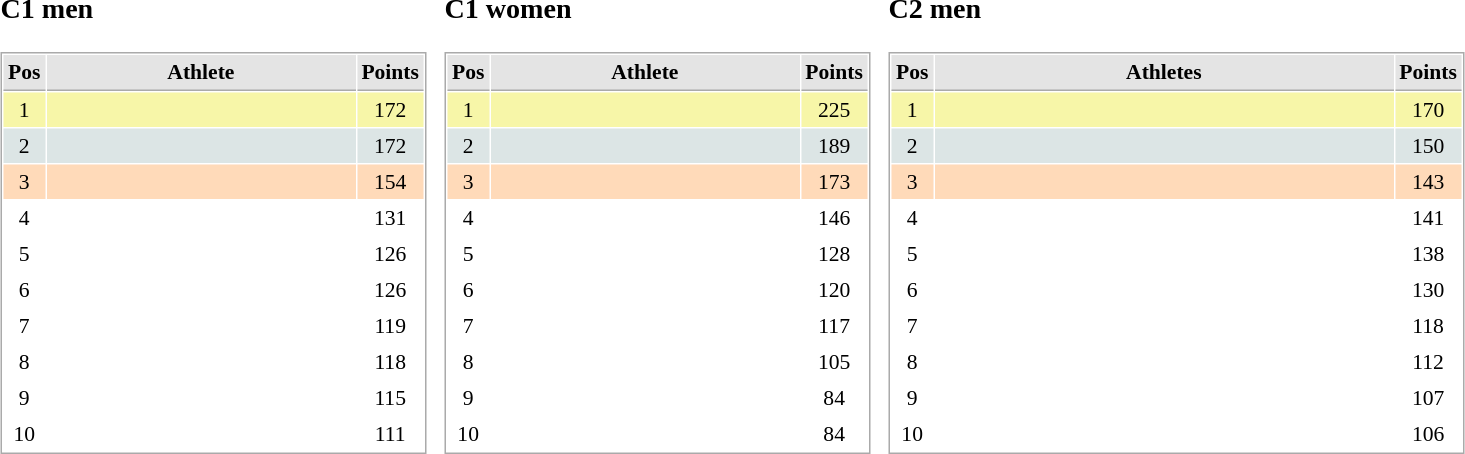<table border="0" cellspacing="10">
<tr>
<td><br><h3>C1 men</h3><table cellspacing="1" cellpadding="3" style="border:1px solid #AAAAAA;font-size:90%">
<tr bgcolor="#E4E4E4">
<th style="border-bottom:1px solid #AAAAAA" width=10>Pos</th>
<th style="border-bottom:1px solid #AAAAAA" width=200>Athlete</th>
<th style="border-bottom:1px solid #AAAAAA" width=20>Points</th>
</tr>
<tr align="center"  bgcolor="#F7F6A8">
<td>1</td>
<td align="left"></td>
<td>172</td>
</tr>
<tr align="center"  bgcolor="#DCE5E5">
<td>2</td>
<td align="left"></td>
<td>172</td>
</tr>
<tr align="center" bgcolor="#FFDAB9">
<td>3</td>
<td align="left"></td>
<td>154</td>
</tr>
<tr align="center">
<td>4</td>
<td align="left"></td>
<td>131</td>
</tr>
<tr align="center">
<td>5</td>
<td align="left"></td>
<td>126</td>
</tr>
<tr align="center">
<td>6</td>
<td align="left"></td>
<td>126</td>
</tr>
<tr align="center">
<td>7</td>
<td align="left"></td>
<td>119</td>
</tr>
<tr align="center">
<td>8</td>
<td align="left"></td>
<td>118</td>
</tr>
<tr align="center">
<td>9</td>
<td align="left"></td>
<td>115</td>
</tr>
<tr align="center">
<td>10</td>
<td align="left"></td>
<td>111</td>
</tr>
</table>
</td>
<td><br><h3>C1 women</h3><table cellspacing="1" cellpadding="3" style="border:1px solid #AAAAAA;font-size:90%">
<tr bgcolor="#E4E4E4">
<th style="border-bottom:1px solid #AAAAAA" width=10>Pos</th>
<th style="border-bottom:1px solid #AAAAAA" width=200>Athlete</th>
<th style="border-bottom:1px solid #AAAAAA" width=20>Points</th>
</tr>
<tr align="center"  bgcolor="#F7F6A8">
<td>1</td>
<td align="left"></td>
<td>225</td>
</tr>
<tr align="center"  bgcolor="#DCE5E5">
<td>2</td>
<td align="left"></td>
<td>189</td>
</tr>
<tr align="center" bgcolor="#FFDAB9">
<td>3</td>
<td align="left"></td>
<td>173</td>
</tr>
<tr align="center">
<td>4</td>
<td align="left"></td>
<td>146</td>
</tr>
<tr align="center">
<td>5</td>
<td align="left"></td>
<td>128</td>
</tr>
<tr align="center">
<td>6</td>
<td align="left"></td>
<td>120</td>
</tr>
<tr align="center">
<td>7</td>
<td align="left"></td>
<td>117</td>
</tr>
<tr align="center">
<td>8</td>
<td align="left"></td>
<td>105</td>
</tr>
<tr align="center">
<td>9</td>
<td align="left"></td>
<td>84</td>
</tr>
<tr align="center">
<td>10</td>
<td align="left"></td>
<td>84</td>
</tr>
</table>
</td>
<td><br><h3>C2 men</h3><table cellspacing="1" cellpadding="3" style="border:1px solid #AAAAAA;font-size:90%">
<tr bgcolor="#E4E4E4">
<th style="border-bottom:1px solid #AAAAAA" width=10>Pos</th>
<th style="border-bottom:1px solid #AAAAAA" width=300>Athletes</th>
<th style="border-bottom:1px solid #AAAAAA" width=20>Points</th>
</tr>
<tr align="center"  bgcolor="#F7F6A8">
<td>1</td>
<td align="left"></td>
<td>170</td>
</tr>
<tr align="center"  bgcolor="#DCE5E5">
<td>2</td>
<td align="left"></td>
<td>150</td>
</tr>
<tr align="center" bgcolor="#FFDAB9">
<td>3</td>
<td align="left"></td>
<td>143</td>
</tr>
<tr align="center">
<td>4</td>
<td align="left"></td>
<td>141</td>
</tr>
<tr align="center">
<td>5</td>
<td align="left"></td>
<td>138</td>
</tr>
<tr align="center">
<td>6</td>
<td align="left"></td>
<td>130</td>
</tr>
<tr align="center">
<td>7</td>
<td align="left"></td>
<td>118</td>
</tr>
<tr align="center">
<td>8</td>
<td align="left"></td>
<td>112</td>
</tr>
<tr align="center">
<td>9</td>
<td align="left"></td>
<td>107</td>
</tr>
<tr align="center">
<td>10</td>
<td align="left"></td>
<td>106</td>
</tr>
</table>
</td>
</tr>
</table>
